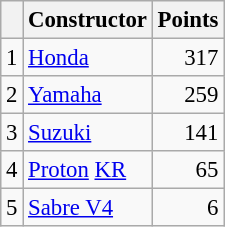<table class="wikitable" style="font-size: 95%;">
<tr>
<th></th>
<th>Constructor</th>
<th>Points</th>
</tr>
<tr>
<td align=center>1</td>
<td> <a href='#'>Honda</a></td>
<td align=right>317</td>
</tr>
<tr>
<td align=center>2</td>
<td> <a href='#'>Yamaha</a></td>
<td align=right>259</td>
</tr>
<tr>
<td align=center>3</td>
<td> <a href='#'>Suzuki</a></td>
<td align=right>141</td>
</tr>
<tr>
<td align=center>4</td>
<td> <a href='#'>Proton</a> <a href='#'>KR</a></td>
<td align=right>65</td>
</tr>
<tr>
<td align=center>5</td>
<td> <a href='#'>Sabre V4</a></td>
<td align=right>6</td>
</tr>
</table>
